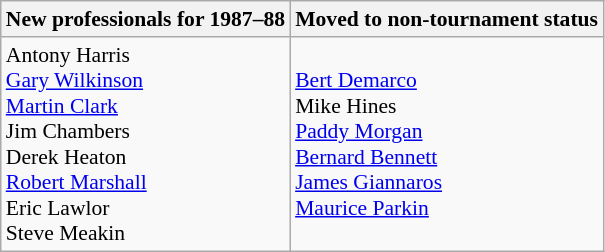<table class="wikitable " style=font-size:90%>
<tr>
<th>New professionals for 1987–88</th>
<th>Moved to non-tournament status</th>
</tr>
<tr>
<td>Antony Harris<br><a href='#'>Gary Wilkinson</a><br><a href='#'>Martin Clark</a><br>Jim Chambers<br>Derek Heaton<br><a href='#'>Robert Marshall</a><br>Eric Lawlor<br>Steve Meakin</td>
<td><a href='#'>Bert Demarco</a><br>Mike Hines<br><a href='#'>Paddy Morgan</a><br><a href='#'>Bernard Bennett</a><br><a href='#'>James Giannaros</a><br><a href='#'>Maurice Parkin</a></td>
</tr>
</table>
